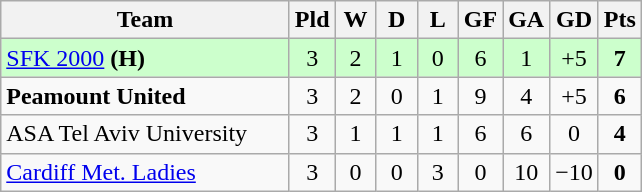<table class="wikitable" style="text-align: center;">
<tr>
<th width=185>Team</th>
<th width=20>Pld</th>
<th width=20>W</th>
<th width=20>D</th>
<th width=20>L</th>
<th width=20>GF</th>
<th width=20>GA</th>
<th width=20>GD</th>
<th width=20>Pts</th>
</tr>
<tr style="text-align:center; background:#cfc;">
<td style="text-align:left;"> <a href='#'>SFK 2000</a> <strong>(H)</strong></td>
<td>3</td>
<td>2</td>
<td>1</td>
<td>0</td>
<td>6</td>
<td>1</td>
<td>+5</td>
<td><strong>7</strong></td>
</tr>
<tr style="text-align:center;">
<td style="text-align:left;"> <strong>Peamount United</strong></td>
<td>3</td>
<td>2</td>
<td>0</td>
<td>1</td>
<td>9</td>
<td>4</td>
<td>+5</td>
<td><strong>6</strong></td>
</tr>
<tr style="text-align:center;">
<td style="text-align:left;">ASA Tel Aviv University</td>
<td>3</td>
<td>1</td>
<td>1</td>
<td>1</td>
<td>6</td>
<td>6</td>
<td>0</td>
<td><strong>4</strong></td>
</tr>
<tr style="text-align:center;">
<td style="text-align:left;"> <a href='#'>Cardiff Met. Ladies</a></td>
<td>3</td>
<td>0</td>
<td>0</td>
<td>3</td>
<td>0</td>
<td>10</td>
<td>−10</td>
<td><strong>0</strong></td>
</tr>
</table>
